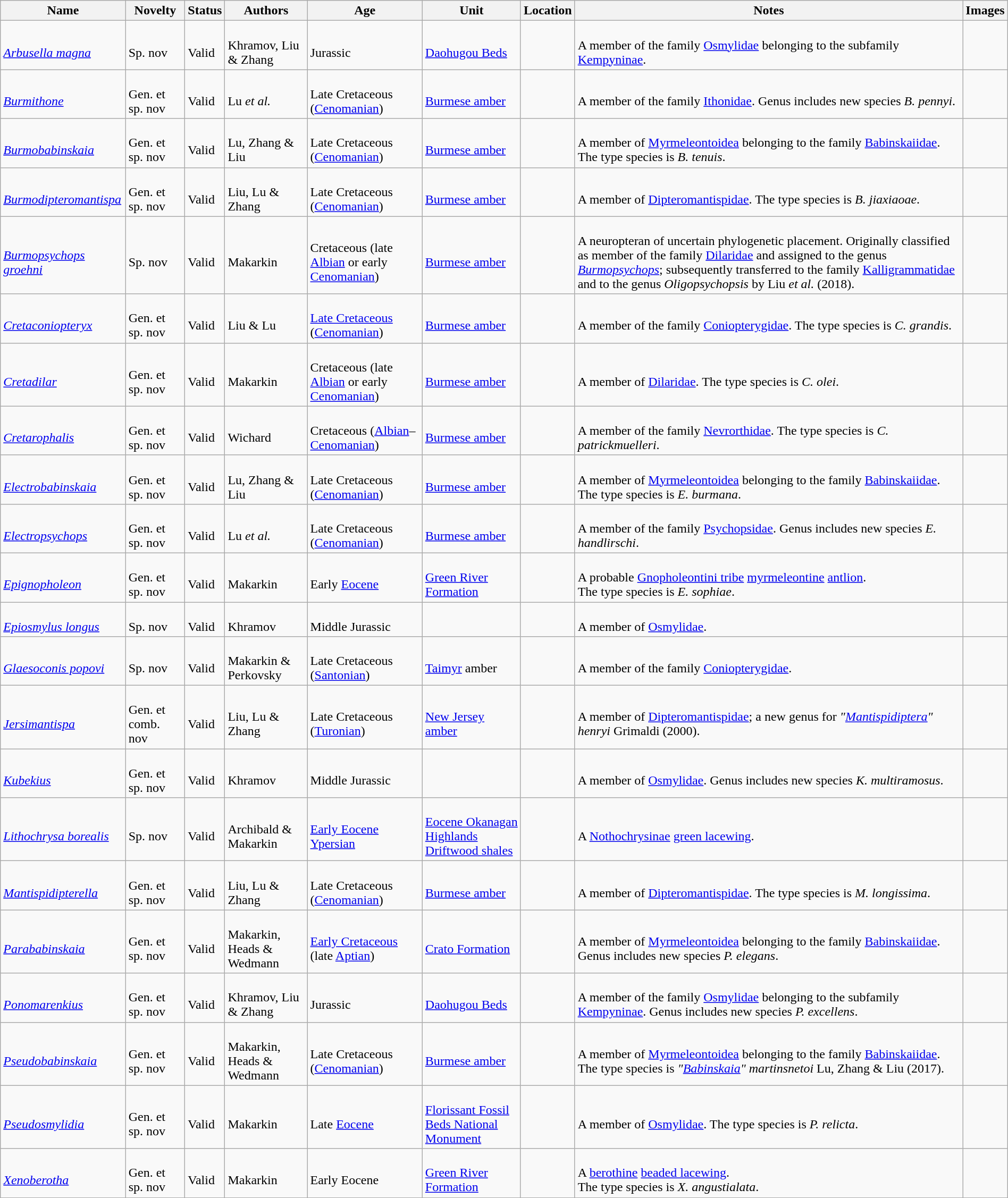<table class="wikitable sortable" align="center" width="100%">
<tr>
<th>Name</th>
<th>Novelty</th>
<th>Status</th>
<th>Authors</th>
<th>Age</th>
<th>Unit</th>
<th>Location</th>
<th>Notes</th>
<th>Images</th>
</tr>
<tr>
<td><br><em><a href='#'>Arbusella magna</a></em></td>
<td><br>Sp. nov</td>
<td><br>Valid</td>
<td><br>Khramov, Liu & Zhang</td>
<td><br>Jurassic</td>
<td><br><a href='#'>Daohugou Beds</a></td>
<td><br></td>
<td><br>A member of the family <a href='#'>Osmylidae</a> belonging to the subfamily <a href='#'>Kempyninae</a>.</td>
<td></td>
</tr>
<tr>
<td><br><em><a href='#'>Burmithone</a></em></td>
<td><br>Gen. et sp. nov</td>
<td><br>Valid</td>
<td><br>Lu <em>et al.</em></td>
<td><br>Late Cretaceous (<a href='#'>Cenomanian</a>)</td>
<td><br><a href='#'>Burmese amber</a></td>
<td><br></td>
<td><br>A member of the family <a href='#'>Ithonidae</a>. Genus includes new species <em>B. pennyi</em>.</td>
<td></td>
</tr>
<tr>
<td><br><em><a href='#'>Burmobabinskaia</a></em></td>
<td><br>Gen. et sp. nov</td>
<td><br>Valid</td>
<td><br>Lu, Zhang & Liu</td>
<td><br>Late Cretaceous (<a href='#'>Cenomanian</a>)</td>
<td><br><a href='#'>Burmese amber</a></td>
<td><br></td>
<td><br>A member of <a href='#'>Myrmeleontoidea</a> belonging to the family <a href='#'>Babinskaiidae</a>. The type species is <em>B. tenuis</em>.</td>
<td></td>
</tr>
<tr>
<td><br><em><a href='#'>Burmodipteromantispa</a></em></td>
<td><br>Gen. et sp. nov</td>
<td><br>Valid</td>
<td><br>Liu, Lu & Zhang</td>
<td><br>Late Cretaceous (<a href='#'>Cenomanian</a>)</td>
<td><br><a href='#'>Burmese amber</a></td>
<td><br></td>
<td><br>A member of <a href='#'>Dipteromantispidae</a>. The type species is <em>B. jiaxiaoae</em>.</td>
<td></td>
</tr>
<tr>
<td><br><em><a href='#'>Burmopsychops groehni</a></em></td>
<td><br>Sp. nov</td>
<td><br>Valid</td>
<td><br>Makarkin</td>
<td><br>Cretaceous (late <a href='#'>Albian</a> or early <a href='#'>Cenomanian</a>)</td>
<td><br><a href='#'>Burmese amber</a></td>
<td><br></td>
<td><br>A neuropteran of uncertain phylogenetic placement. Originally classified as member of the family <a href='#'>Dilaridae</a> and assigned to the genus <em><a href='#'>Burmopsychops</a></em>; subsequently transferred to the family <a href='#'>Kalligrammatidae</a> and to the genus <em>Oligopsychopsis</em> by Liu <em>et al.</em> (2018).</td>
<td></td>
</tr>
<tr>
<td><br><em><a href='#'>Cretaconiopteryx</a></em></td>
<td><br>Gen. et sp. nov</td>
<td><br>Valid</td>
<td><br>Liu & Lu</td>
<td><br><a href='#'>Late Cretaceous</a> (<a href='#'>Cenomanian</a>)</td>
<td><br><a href='#'>Burmese amber</a></td>
<td><br></td>
<td><br>A member of the family <a href='#'>Coniopterygidae</a>. The type species is <em>C. grandis</em>.</td>
<td></td>
</tr>
<tr>
<td><br><em><a href='#'>Cretadilar</a></em></td>
<td><br>Gen. et sp. nov</td>
<td><br>Valid</td>
<td><br>Makarkin</td>
<td><br>Cretaceous (late <a href='#'>Albian</a> or early <a href='#'>Cenomanian</a>)</td>
<td><br><a href='#'>Burmese amber</a></td>
<td><br></td>
<td><br>A member of <a href='#'>Dilaridae</a>. The type species is <em>C. olei</em>.</td>
<td></td>
</tr>
<tr>
<td><br><em><a href='#'>Cretarophalis</a></em></td>
<td><br>Gen. et sp. nov</td>
<td><br>Valid</td>
<td><br>Wichard</td>
<td><br>Cretaceous (<a href='#'>Albian</a>–<a href='#'>Cenomanian</a>)</td>
<td><br><a href='#'>Burmese amber</a></td>
<td><br></td>
<td><br>A member of the family <a href='#'>Nevrorthidae</a>. The type species is <em>C. patrickmuelleri</em>.</td>
<td></td>
</tr>
<tr>
<td><br><em><a href='#'>Electrobabinskaia</a></em></td>
<td><br>Gen. et sp. nov</td>
<td><br>Valid</td>
<td><br>Lu, Zhang & Liu</td>
<td><br>Late Cretaceous (<a href='#'>Cenomanian</a>)</td>
<td><br><a href='#'>Burmese amber</a></td>
<td><br></td>
<td><br>A member of <a href='#'>Myrmeleontoidea</a> belonging to the family <a href='#'>Babinskaiidae</a>. The type species is <em>E. burmana</em>.</td>
<td></td>
</tr>
<tr>
<td><br><em><a href='#'>Electropsychops</a></em></td>
<td><br>Gen. et sp. nov</td>
<td><br>Valid</td>
<td><br>Lu <em>et al.</em></td>
<td><br>Late Cretaceous (<a href='#'>Cenomanian</a>)</td>
<td><br><a href='#'>Burmese amber</a></td>
<td><br></td>
<td><br>A member of the family <a href='#'>Psychopsidae</a>. Genus includes new species <em>E. handlirschi</em>.</td>
<td></td>
</tr>
<tr>
<td><br><em><a href='#'>Epignopholeon</a></em></td>
<td><br>Gen. et sp. nov</td>
<td><br>Valid</td>
<td><br>Makarkin</td>
<td><br>Early <a href='#'>Eocene</a></td>
<td><br><a href='#'>Green River Formation</a></td>
<td><br></td>
<td><br>A probable <a href='#'>Gnopholeontini tribe</a> <a href='#'>myrmeleontine</a> <a href='#'>antlion</a>.<br> The type species is <em>E. sophiae</em>.</td>
<td></td>
</tr>
<tr>
<td><br><em><a href='#'>Epiosmylus longus</a></em></td>
<td><br>Sp. nov</td>
<td><br>Valid</td>
<td><br>Khramov</td>
<td><br>Middle Jurassic</td>
<td></td>
<td><br></td>
<td><br>A member of <a href='#'>Osmylidae</a>.</td>
<td></td>
</tr>
<tr>
<td><br><em><a href='#'>Glaesoconis popovi</a></em></td>
<td><br>Sp. nov</td>
<td><br>Valid</td>
<td><br>Makarkin & Perkovsky</td>
<td><br>Late Cretaceous (<a href='#'>Santonian</a>)</td>
<td><br><a href='#'>Taimyr</a> amber</td>
<td><br></td>
<td><br>A member of the family <a href='#'>Coniopterygidae</a>.</td>
<td></td>
</tr>
<tr>
<td><br><em><a href='#'>Jersimantispa</a></em></td>
<td><br>Gen. et comb. nov</td>
<td><br>Valid</td>
<td><br>Liu, Lu & Zhang</td>
<td><br>Late Cretaceous (<a href='#'>Turonian</a>)</td>
<td><br><a href='#'>New Jersey amber</a></td>
<td><br></td>
<td><br>A member of <a href='#'>Dipteromantispidae</a>; a new genus for <em>"<a href='#'>Mantispidiptera</a>" henryi</em> Grimaldi (2000).</td>
<td></td>
</tr>
<tr>
<td><br><em><a href='#'>Kubekius</a></em></td>
<td><br>Gen. et sp. nov</td>
<td><br>Valid</td>
<td><br>Khramov</td>
<td><br>Middle Jurassic</td>
<td></td>
<td><br></td>
<td><br>A member of <a href='#'>Osmylidae</a>. Genus includes new species <em>K. multiramosus</em>.</td>
<td></td>
</tr>
<tr>
<td><br><em><a href='#'>Lithochrysa borealis</a></em></td>
<td><br>Sp. nov</td>
<td><br>Valid</td>
<td><br>Archibald & Makarkin</td>
<td><br><a href='#'>Early Eocene</a><br><a href='#'>Ypersian</a></td>
<td><br><a href='#'>Eocene Okanagan Highlands</a><br><a href='#'>Driftwood shales</a></td>
<td><br></td>
<td><br>A <a href='#'>Nothochrysinae</a> <a href='#'>green lacewing</a>.</td>
<td></td>
</tr>
<tr>
<td><br><em><a href='#'>Mantispidipterella</a></em></td>
<td><br>Gen. et sp. nov</td>
<td><br>Valid</td>
<td><br>Liu, Lu & Zhang</td>
<td><br>Late Cretaceous (<a href='#'>Cenomanian</a>)</td>
<td><br><a href='#'>Burmese amber</a></td>
<td><br></td>
<td><br>A member of <a href='#'>Dipteromantispidae</a>. The type species is <em>M. longissima</em>.</td>
<td></td>
</tr>
<tr>
<td><br><em><a href='#'>Parababinskaia</a></em></td>
<td><br>Gen. et sp. nov</td>
<td><br>Valid</td>
<td><br>Makarkin, Heads & Wedmann</td>
<td><br><a href='#'>Early Cretaceous</a> (late <a href='#'>Aptian</a>)</td>
<td><br><a href='#'>Crato Formation</a></td>
<td><br></td>
<td><br>A member of <a href='#'>Myrmeleontoidea</a> belonging to the family <a href='#'>Babinskaiidae</a>. Genus includes new species <em>P. elegans</em>.</td>
<td></td>
</tr>
<tr>
<td><br><em><a href='#'>Ponomarenkius</a></em></td>
<td><br>Gen. et sp. nov</td>
<td><br>Valid</td>
<td><br>Khramov, Liu & Zhang</td>
<td><br>Jurassic</td>
<td><br><a href='#'>Daohugou Beds</a></td>
<td><br></td>
<td><br>A member of the family <a href='#'>Osmylidae</a> belonging to the subfamily <a href='#'>Kempyninae</a>. Genus includes new species <em>P. excellens</em>.</td>
<td></td>
</tr>
<tr>
<td><br><em><a href='#'>Pseudobabinskaia</a></em></td>
<td><br>Gen. et sp. nov</td>
<td><br>Valid</td>
<td><br>Makarkin, Heads & Wedmann</td>
<td><br>Late Cretaceous (<a href='#'>Cenomanian</a>)</td>
<td><br><a href='#'>Burmese amber</a></td>
<td><br></td>
<td><br>A member of <a href='#'>Myrmeleontoidea</a> belonging to the family <a href='#'>Babinskaiidae</a>. The type species is <em>"<a href='#'>Babinskaia</a>" martinsnetoi</em> Lu, Zhang & Liu (2017).</td>
<td></td>
</tr>
<tr>
<td><br><em><a href='#'>Pseudosmylidia</a></em></td>
<td><br>Gen. et sp. nov</td>
<td><br>Valid</td>
<td><br>Makarkin</td>
<td><br>Late <a href='#'>Eocene</a></td>
<td><br><a href='#'>Florissant Fossil Beds National Monument</a></td>
<td><br></td>
<td><br>A member of <a href='#'>Osmylidae</a>. The type species is <em>P. relicta</em>.</td>
<td></td>
</tr>
<tr>
<td><br><em><a href='#'>Xenoberotha</a></em></td>
<td><br>Gen. et sp. nov</td>
<td><br>Valid</td>
<td><br>Makarkin</td>
<td><br>Early Eocene</td>
<td><br><a href='#'>Green River Formation</a></td>
<td><br><br></td>
<td><br>A <a href='#'>berothine</a> <a href='#'>beaded lacewing</a>.<br> The type species is <em>X. angustialata</em>.</td>
<td></td>
</tr>
<tr>
</tr>
</table>
